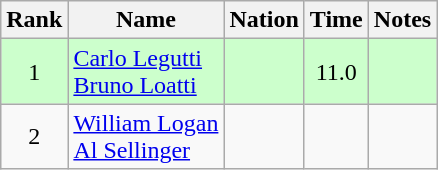<table class="wikitable sortable" style="text-align:center">
<tr>
<th>Rank</th>
<th>Name</th>
<th>Nation</th>
<th>Time</th>
<th>Notes</th>
</tr>
<tr style="background:#cfc;">
<td>1</td>
<td align=left><a href='#'>Carlo Legutti</a><br><a href='#'>Bruno Loatti</a></td>
<td align=left></td>
<td>11.0</td>
<td></td>
</tr>
<tr>
<td>2</td>
<td align=left><a href='#'>William Logan</a><br><a href='#'>Al Sellinger</a></td>
<td align=left></td>
<td></td>
<td></td>
</tr>
</table>
